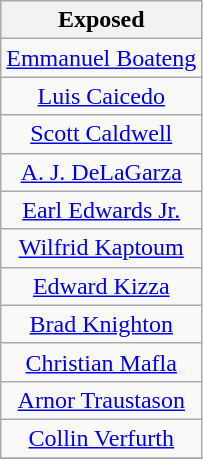<table class="wikitable" style="text-align:center">
<tr>
<th>Exposed</th>
</tr>
<tr>
<td><a href='#'>Emmanuel Boateng</a></td>
</tr>
<tr>
<td><a href='#'>Luis Caicedo</a></td>
</tr>
<tr>
<td><a href='#'>Scott Caldwell</a></td>
</tr>
<tr>
<td><a href='#'>A. J. DeLaGarza</a></td>
</tr>
<tr>
<td><a href='#'>Earl Edwards Jr.</a></td>
</tr>
<tr>
<td><a href='#'>Wilfrid Kaptoum</a></td>
</tr>
<tr>
<td><a href='#'>Edward Kizza</a></td>
</tr>
<tr>
<td><a href='#'>Brad Knighton</a></td>
</tr>
<tr>
<td><a href='#'>Christian Mafla</a></td>
</tr>
<tr>
<td><a href='#'>Arnor Traustason</a></td>
</tr>
<tr>
<td><a href='#'>Collin Verfurth</a></td>
</tr>
<tr>
</tr>
</table>
